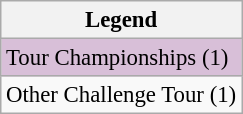<table class="wikitable" style="font-size:95%;">
<tr>
<th>Legend</th>
</tr>
<tr style="background:thistle;">
<td>Tour Championships (1)</td>
</tr>
<tr>
<td>Other Challenge Tour (1)</td>
</tr>
</table>
